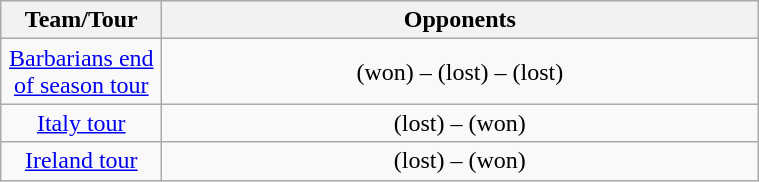<table class="wikitable" style="text-align:center">
<tr>
<th width="100">Team/Tour</th>
<th width="390">Opponents</th>
</tr>
<tr>
<td><a href='#'>Barbarians end of season tour</a></td>
<td align=center> (won) –  (lost) –  (lost)</td>
</tr>
<tr>
<td><a href='#'>Italy tour</a></td>
<td align=center> (lost) –  (won)</td>
</tr>
<tr>
<td><a href='#'>Ireland tour</a></td>
<td align=center> (lost) –  (won)</td>
</tr>
</table>
